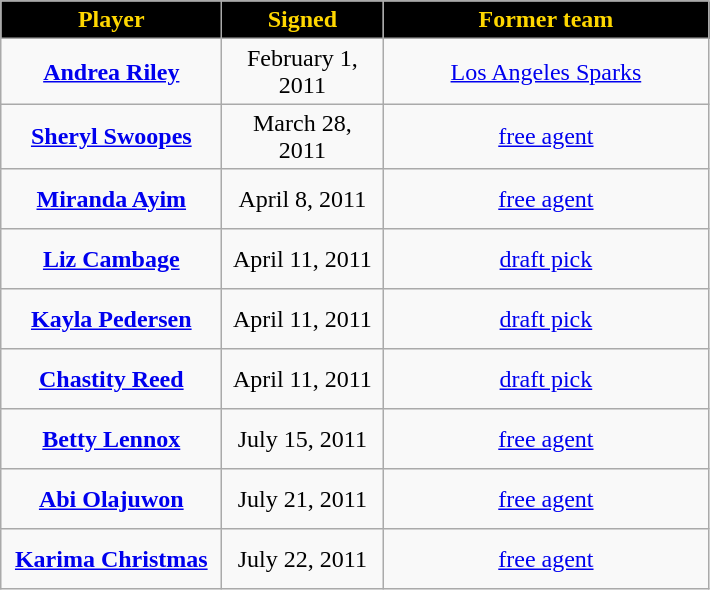<table class="wikitable" style="text-align: center">
<tr align="center" bgcolor="#dddddd">
<td style="background:#000000;color:#ffd700; width:140px"><strong>Player</strong></td>
<td style="background:#000000;color:#ffd700; width:100px"><strong>Signed</strong></td>
<td style="background:#000000;color:#ffd700; width:210px"><strong>Former team</strong></td>
</tr>
<tr style="height:40px">
<td><strong><a href='#'>Andrea Riley</a></strong></td>
<td>February 1, 2011</td>
<td><a href='#'>Los Angeles Sparks</a></td>
</tr>
<tr style="height:40px">
<td><strong><a href='#'>Sheryl Swoopes</a></strong></td>
<td>March 28, 2011</td>
<td><a href='#'>free agent</a></td>
</tr>
<tr style="height:40px">
<td><strong><a href='#'>Miranda Ayim</a></strong></td>
<td>April 8, 2011</td>
<td><a href='#'>free agent</a></td>
</tr>
<tr style="height:40px">
<td><strong><a href='#'>Liz Cambage</a></strong></td>
<td>April 11, 2011</td>
<td><a href='#'>draft pick</a></td>
</tr>
<tr style="height:40px">
<td><strong><a href='#'>Kayla Pedersen</a></strong></td>
<td>April 11, 2011</td>
<td><a href='#'>draft pick</a></td>
</tr>
<tr style="height:40px">
<td><strong><a href='#'>Chastity Reed</a></strong></td>
<td>April 11, 2011</td>
<td><a href='#'>draft pick</a></td>
</tr>
<tr style="height:40px">
<td><strong><a href='#'>Betty Lennox</a></strong></td>
<td>July 15, 2011</td>
<td><a href='#'>free agent</a></td>
</tr>
<tr style="height:40px">
<td><strong><a href='#'>Abi Olajuwon</a></strong></td>
<td>July 21, 2011</td>
<td><a href='#'>free agent</a></td>
</tr>
<tr style="height:40px">
<td><strong><a href='#'>Karima Christmas</a></strong></td>
<td>July 22, 2011</td>
<td><a href='#'>free agent</a></td>
</tr>
</table>
